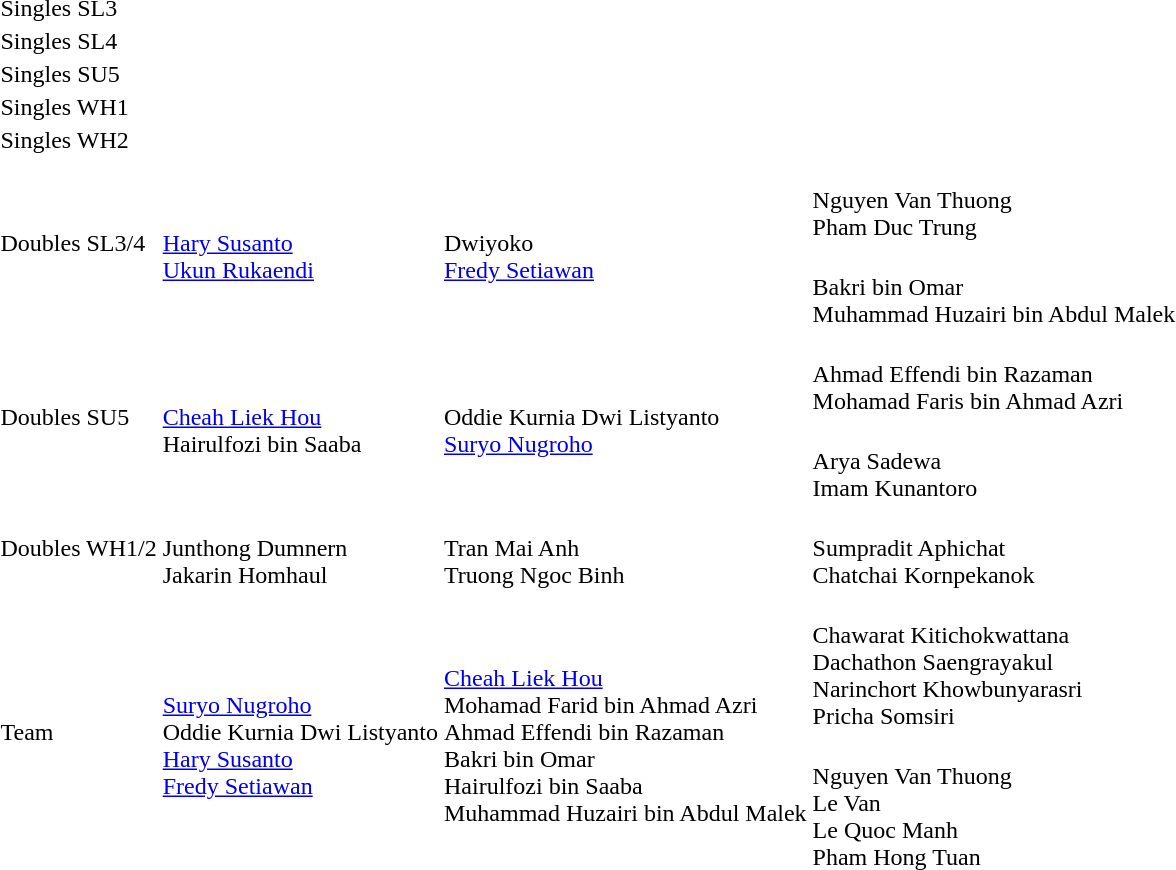<table>
<tr>
<td rowspan=2>Singles SL3</td>
<td rowspan=2></td>
<td rowspan=2></td>
<td></td>
</tr>
<tr>
<td></td>
</tr>
<tr>
<td rowspan=2>Singles SL4</td>
<td rowspan=2></td>
<td rowspan=2></td>
<td></td>
</tr>
<tr>
<td></td>
</tr>
<tr>
<td rowspan=2>Singles SU5</td>
<td rowspan=2></td>
<td rowspan=2></td>
<td></td>
</tr>
<tr>
<td></td>
</tr>
<tr>
<td rowspan=2>Singles WH1</td>
<td rowspan=2></td>
<td rowspan=2></td>
<td></td>
</tr>
<tr>
<td></td>
</tr>
<tr>
<td rowspan=2>Singles WH2</td>
<td rowspan=2></td>
<td rowspan=2></td>
<td></td>
</tr>
<tr>
<td></td>
</tr>
<tr>
<td rowspan=2>Doubles SL3/4</td>
<td rowspan=2><br><a href='#'>Hary Susanto</a><br><a href='#'>Ukun Rukaendi</a></td>
<td rowspan=2><br>Dwiyoko<br><a href='#'>Fredy Setiawan</a></td>
<td><br>Nguyen Van Thuong<br>Pham Duc Trung</td>
</tr>
<tr>
<td><br>Bakri bin Omar<br>Muhammad Huzairi bin Abdul Malek</td>
</tr>
<tr>
<td rowspan=2>Doubles SU5</td>
<td rowspan=2><br><a href='#'>Cheah Liek Hou</a><br>Hairulfozi bin Saaba</td>
<td rowspan=2><br>Oddie Kurnia Dwi Listyanto<br><a href='#'>Suryo Nugroho</a></td>
<td><br>Ahmad Effendi bin Razaman<br>Mohamad Faris bin Ahmad Azri</td>
</tr>
<tr>
<td><br>Arya Sadewa<br>Imam Kunantoro</td>
</tr>
<tr>
<td>Doubles WH1/2</td>
<td><br>Junthong Dumnern<br>Jakarin Homhaul</td>
<td><br>Tran Mai Anh<br>Truong Ngoc Binh</td>
<td><br>Sumpradit Aphichat<br>Chatchai Kornpekanok</td>
</tr>
<tr>
<td rowspan=2>Team</td>
<td rowspan=2><br><a href='#'>Suryo Nugroho</a><br>Oddie Kurnia Dwi Listyanto<br><a href='#'>Hary Susanto</a><br><a href='#'>Fredy Setiawan</a></td>
<td rowspan=2><br><a href='#'>Cheah Liek Hou</a><br>Mohamad Farid bin Ahmad Azri<br>Ahmad Effendi bin Razaman<br>Bakri bin Omar<br>Hairulfozi bin Saaba<br>Muhammad Huzairi bin Abdul Malek</td>
<td><br>Chawarat Kitichokwattana<br>Dachathon Saengrayakul<br>Narinchort Khowbunyarasri<br>Pricha Somsiri</td>
</tr>
<tr>
<td><br>Nguyen Van Thuong<br>Le Van<br>Le Quoc Manh<br>Pham Hong Tuan</td>
</tr>
</table>
